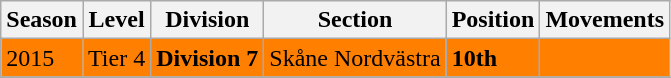<table class="wikitable">
<tr style="background:#f0f6fa;">
<th><strong>Season</strong></th>
<th><strong>Level</strong></th>
<th><strong>Division</strong></th>
<th><strong>Section</strong></th>
<th><strong>Position</strong></th>
<th><strong>Movements</strong></th>
</tr>
<tr>
<td style="background:#FF7F00;">2015</td>
<td style="background:#FF7F00;">Tier 4</td>
<td style="background:#FF7F00;"><strong>Division 7</strong></td>
<td style="background:#FF7F00;">Skåne Nordvästra</td>
<td style="background:#FF7F00;"><strong>10th</strong></td>
<td style="background:#FF7F00;"></td>
</tr>
<tr>
</tr>
</table>
